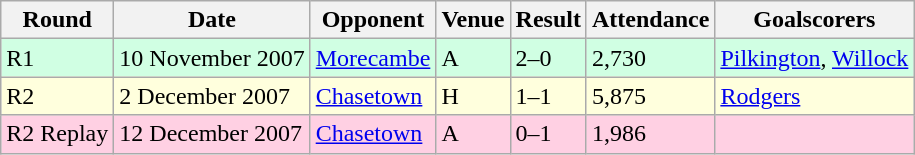<table class="wikitable">
<tr>
<th>Round</th>
<th>Date</th>
<th>Opponent</th>
<th>Venue</th>
<th>Result</th>
<th>Attendance</th>
<th>Goalscorers</th>
</tr>
<tr style="background-color: #d0ffe3;">
<td>R1</td>
<td>10 November 2007</td>
<td><a href='#'>Morecambe</a></td>
<td>A</td>
<td>2–0</td>
<td>2,730</td>
<td><a href='#'>Pilkington</a>, <a href='#'>Willock</a></td>
</tr>
<tr style="background-color: #ffffdd;">
<td>R2</td>
<td>2 December 2007</td>
<td><a href='#'>Chasetown</a></td>
<td>H</td>
<td>1–1</td>
<td>5,875</td>
<td><a href='#'>Rodgers</a></td>
</tr>
<tr style="background-color: #ffd0e3;">
<td>R2 Replay</td>
<td>12 December 2007</td>
<td><a href='#'>Chasetown</a></td>
<td>A</td>
<td>0–1</td>
<td>1,986</td>
<td></td>
</tr>
</table>
